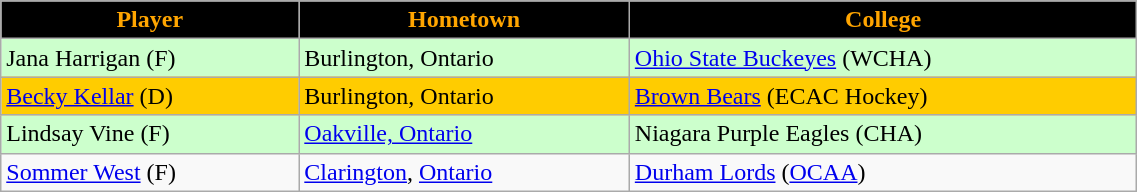<table class="wikitable" width="60%">
<tr align="center" style="background:black;color:orange;">
<td><strong>Player</strong></td>
<td><strong>Hometown</strong></td>
<td><strong>College</strong></td>
</tr>
<tr bgcolor="CCFFCC">
<td>Jana Harrigan (F)</td>
<td> Burlington, Ontario</td>
<td><a href='#'>Ohio State Buckeyes</a> (WCHA)</td>
</tr>
<tr bgcolor="FFCC00">
<td><a href='#'>Becky Kellar</a> (D)</td>
<td> Burlington, Ontario</td>
<td><a href='#'>Brown Bears</a> (ECAC Hockey)</td>
</tr>
<tr bgcolor="CCFFCC">
<td>Lindsay Vine (F)</td>
<td> <a href='#'>Oakville, Ontario</a></td>
<td>Niagara Purple Eagles (CHA)</td>
</tr>
<tr>
<td><a href='#'>Sommer West</a> (F)</td>
<td> <a href='#'>Clarington</a>, <a href='#'>Ontario</a></td>
<td><a href='#'>Durham Lords</a> (<a href='#'>OCAA</a>)</td>
</tr>
</table>
